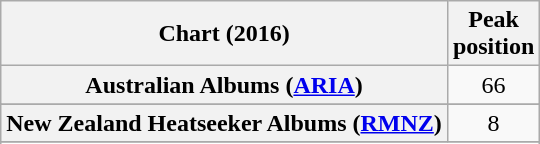<table class="wikitable sortable plainrowheaders" style="text-align:center">
<tr>
<th scope="col">Chart (2016)</th>
<th scope="col">Peak<br> position</th>
</tr>
<tr>
<th scope="row">Australian Albums (<a href='#'>ARIA</a>)</th>
<td>66</td>
</tr>
<tr>
</tr>
<tr>
</tr>
<tr>
</tr>
<tr>
</tr>
<tr>
</tr>
<tr>
</tr>
<tr>
</tr>
<tr>
</tr>
<tr>
</tr>
<tr>
<th scope="row">New Zealand Heatseeker Albums (<a href='#'>RMNZ</a>)</th>
<td>8</td>
</tr>
<tr>
</tr>
<tr>
</tr>
<tr>
</tr>
<tr>
</tr>
<tr>
</tr>
<tr>
</tr>
</table>
